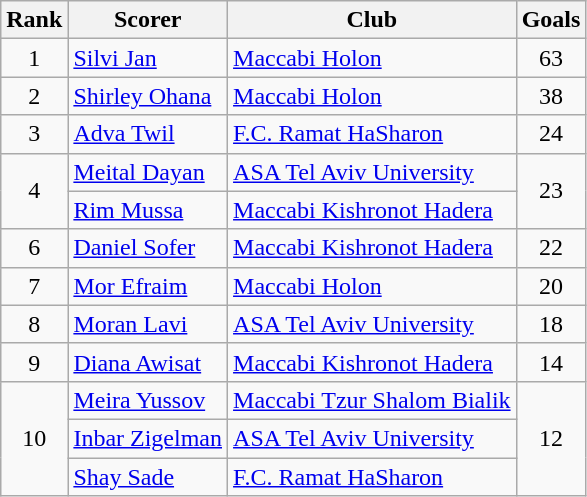<table class="wikitable" style="text-align:center">
<tr>
<th>Rank</th>
<th>Scorer</th>
<th>Club</th>
<th>Goals</th>
</tr>
<tr>
<td>1</td>
<td align="left"><a href='#'>Silvi Jan</a></td>
<td align="left"><a href='#'>Maccabi Holon</a></td>
<td>63</td>
</tr>
<tr>
<td>2</td>
<td align="left"><a href='#'>Shirley Ohana</a></td>
<td align="left"><a href='#'>Maccabi Holon</a></td>
<td>38</td>
</tr>
<tr>
<td>3</td>
<td align="left"><a href='#'>Adva Twil</a></td>
<td align="left"><a href='#'>F.C. Ramat HaSharon</a></td>
<td>24</td>
</tr>
<tr>
<td rowspan=2>4</td>
<td align="left"><a href='#'>Meital Dayan</a></td>
<td align="left"><a href='#'>ASA Tel Aviv University</a></td>
<td rowspan=2>23</td>
</tr>
<tr>
<td align="left"><a href='#'>Rim Mussa</a></td>
<td align="left"><a href='#'>Maccabi Kishronot Hadera</a></td>
</tr>
<tr>
<td>6</td>
<td align="left"><a href='#'>Daniel Sofer</a></td>
<td align="left"><a href='#'>Maccabi Kishronot Hadera</a></td>
<td>22</td>
</tr>
<tr>
<td>7</td>
<td align="left"><a href='#'>Mor Efraim</a></td>
<td align="left"><a href='#'>Maccabi Holon</a></td>
<td>20</td>
</tr>
<tr>
<td>8</td>
<td align="left"><a href='#'>Moran Lavi</a></td>
<td align="left"><a href='#'>ASA Tel Aviv University</a></td>
<td>18</td>
</tr>
<tr>
<td>9</td>
<td align="left"><a href='#'>Diana Awisat</a></td>
<td align="left"><a href='#'>Maccabi Kishronot Hadera</a></td>
<td>14</td>
</tr>
<tr>
<td rowspan=3>10</td>
<td align="left"><a href='#'>Meira Yussov</a></td>
<td align="left"><a href='#'>Maccabi Tzur Shalom Bialik</a></td>
<td rowspan=3>12</td>
</tr>
<tr>
<td align="left"><a href='#'>Inbar Zigelman</a></td>
<td align="left"><a href='#'>ASA Tel Aviv University</a></td>
</tr>
<tr>
<td align="left"><a href='#'>Shay Sade</a></td>
<td align="left"><a href='#'>F.C. Ramat HaSharon</a></td>
</tr>
</table>
